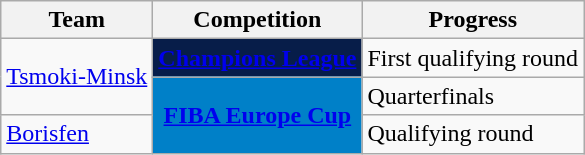<table class="wikitable sortable">
<tr>
<th>Team</th>
<th>Competition</th>
<th>Progress</th>
</tr>
<tr>
<td rowspan=2><a href='#'>Tsmoki-Minsk</a></td>
<td style="background-color:#071D49;color:#D0D3D4;text-align:center"><strong><a href='#'><span>Champions League</span></a></strong></td>
<td>First qualifying round</td>
</tr>
<tr>
<td rowspan=2 style="background-color:#0080C8;color:white;text-align:center"><strong><a href='#'><span>FIBA Europe Cup</span></a></strong></td>
<td>Quarterfinals</td>
</tr>
<tr>
<td><a href='#'>Borisfen</a></td>
<td>Qualifying round</td>
</tr>
</table>
